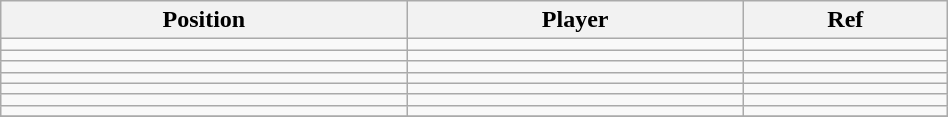<table class="wikitable sortable" style="width:50%; text-align:center; font-size:100%; text-align:left;">
<tr>
<th><strong>Position</strong></th>
<th><strong>Player</strong></th>
<th><strong>Ref</strong></th>
</tr>
<tr>
<td></td>
<td></td>
<td></td>
</tr>
<tr>
<td></td>
<td></td>
<td></td>
</tr>
<tr>
<td></td>
<td></td>
<td></td>
</tr>
<tr>
<td></td>
<td></td>
<td></td>
</tr>
<tr>
<td></td>
<td></td>
<td></td>
</tr>
<tr>
<td></td>
<td></td>
<td></td>
</tr>
<tr>
<td></td>
<td></td>
<td></td>
</tr>
<tr>
</tr>
</table>
